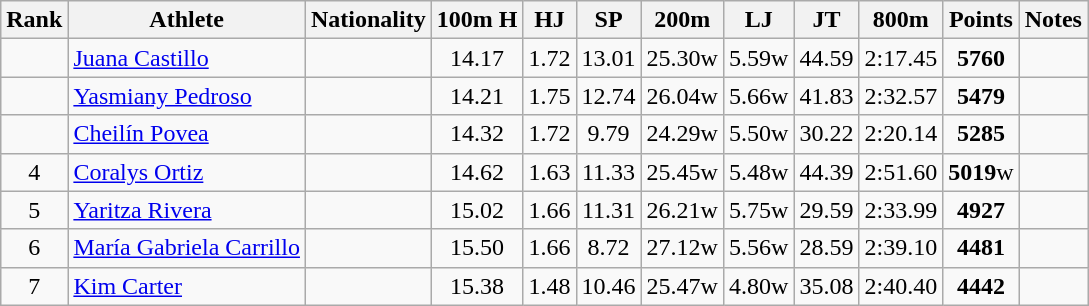<table class="wikitable sortable" style=" text-align:center;">
<tr>
<th>Rank</th>
<th>Athlete</th>
<th>Nationality</th>
<th>100m H</th>
<th>HJ</th>
<th>SP</th>
<th>200m</th>
<th>LJ</th>
<th>JT</th>
<th>800m</th>
<th>Points</th>
<th>Notes</th>
</tr>
<tr>
<td></td>
<td align=left><a href='#'>Juana Castillo</a></td>
<td align=left></td>
<td>14.17</td>
<td>1.72</td>
<td>13.01</td>
<td>25.30w</td>
<td>5.59w</td>
<td>44.59</td>
<td>2:17.45</td>
<td><strong>5760</strong></td>
<td></td>
</tr>
<tr>
<td></td>
<td align=left><a href='#'>Yasmiany Pedroso</a></td>
<td align=left></td>
<td>14.21</td>
<td>1.75</td>
<td>12.74</td>
<td>26.04w</td>
<td>5.66w</td>
<td>41.83</td>
<td>2:32.57</td>
<td><strong>5479</strong></td>
<td></td>
</tr>
<tr>
<td></td>
<td align=left><a href='#'>Cheilín Povea</a></td>
<td align=left></td>
<td>14.32</td>
<td>1.72</td>
<td>9.79</td>
<td>24.29w</td>
<td>5.50w</td>
<td>30.22</td>
<td>2:20.14</td>
<td><strong>5285</strong></td>
<td></td>
</tr>
<tr>
<td>4</td>
<td align=left><a href='#'>Coralys Ortiz</a></td>
<td align=left></td>
<td>14.62</td>
<td>1.63</td>
<td>11.33</td>
<td>25.45w</td>
<td>5.48w</td>
<td>44.39</td>
<td>2:51.60</td>
<td><strong>5019</strong>w</td>
<td></td>
</tr>
<tr>
<td>5</td>
<td align=left><a href='#'>Yaritza Rivera</a></td>
<td align=left></td>
<td>15.02</td>
<td>1.66</td>
<td>11.31</td>
<td>26.21w</td>
<td>5.75w</td>
<td>29.59</td>
<td>2:33.99</td>
<td><strong>4927</strong></td>
<td></td>
</tr>
<tr>
<td>6</td>
<td align=left><a href='#'>María Gabriela Carrillo</a></td>
<td align=left></td>
<td>15.50</td>
<td>1.66</td>
<td>8.72</td>
<td>27.12w</td>
<td>5.56w</td>
<td>28.59</td>
<td>2:39.10</td>
<td><strong>4481</strong></td>
<td></td>
</tr>
<tr>
<td>7</td>
<td align=left><a href='#'>Kim Carter</a></td>
<td align=left></td>
<td>15.38</td>
<td>1.48</td>
<td>10.46</td>
<td>25.47w</td>
<td>4.80w</td>
<td>35.08</td>
<td>2:40.40</td>
<td><strong>4442</strong></td>
<td></td>
</tr>
</table>
